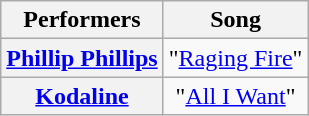<table class="wikitable unsortable" style="text-align:center;">
<tr>
<th scope="col">Performers</th>
<th scope="col">Song</th>
</tr>
<tr>
<th scope="row"><a href='#'>Phillip Phillips</a></th>
<td>"<a href='#'>Raging Fire</a>"</td>
</tr>
<tr>
<th scope="row"><a href='#'>Kodaline</a></th>
<td>"<a href='#'>All I Want</a>"</td>
</tr>
</table>
